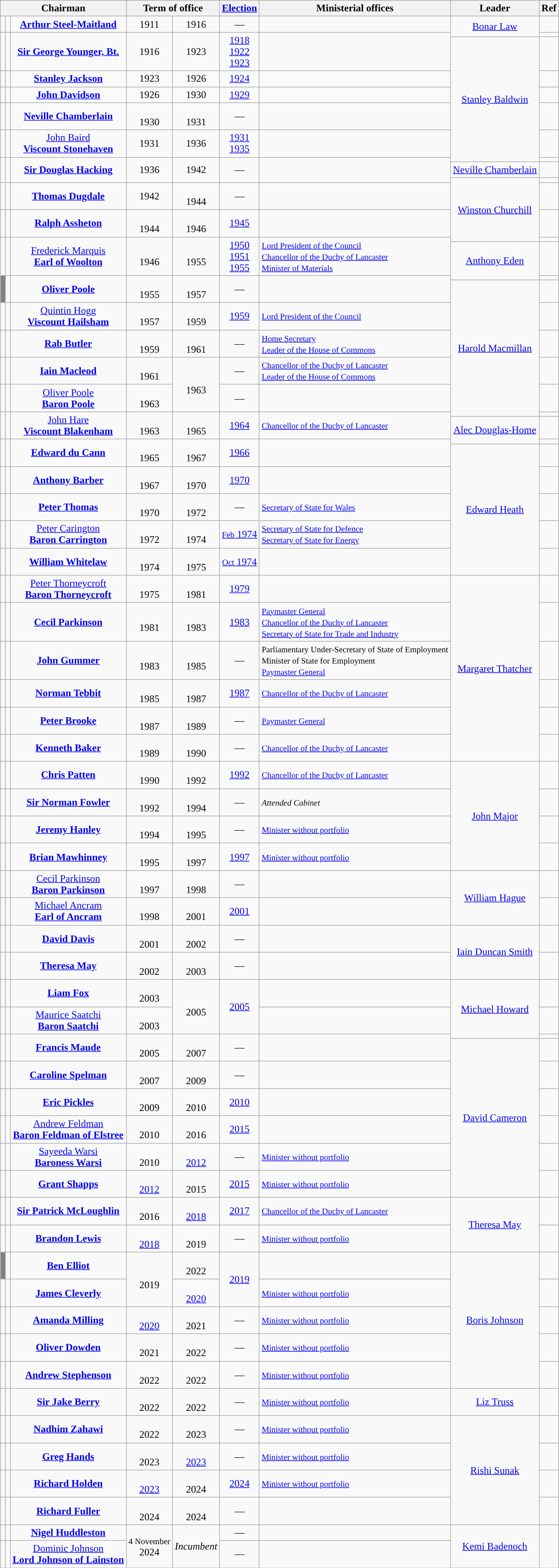<table class="wikitable sortable" style="text-align:Center;">
<tr>
<th colspan="3">Chairman</th>
<th colspan=2>Term of office</th>
<th><a href='#'>Election</a></th>
<th>Ministerial offices</th>
<th>Leader</th>
<th>Ref</th>
</tr>
<tr>
<td style="background: "></td>
<td></td>
<td><strong><a href='#'>Arthur Steel-Maitland</a></strong><br></td>
<td>1911</td>
<td>1916</td>
<td>—</td>
<td style="text-align:left;"></td>
<td rowspan="2"><a href='#'>Bonar Law</a></td>
<td></td>
</tr>
<tr>
<td rowspan="2" style="background: "></td>
<td rowspan="2"></td>
<td rowspan="2"><strong><a href='#'>Sir George Younger, Bt.</a></strong><br></td>
<td rowspan="2">1916</td>
<td rowspan="2">1923</td>
<td rowspan="2"><a href='#'>1918</a><br><a href='#'>1922</a><br><a href='#'>1923</a></td>
<td rowspan="2" style="text-align:left;"></td>
<td></td>
</tr>
<tr>
<td rowspan="6"><a href='#'>Stanley Baldwin</a></td>
<td></td>
</tr>
<tr>
<td style="background: "></td>
<td></td>
<td><strong><a href='#'>Stanley Jackson</a></strong><br></td>
<td>1923</td>
<td>1926</td>
<td><a href='#'>1924</a></td>
<td style="text-align:left;"></td>
<td></td>
</tr>
<tr>
<td style="background: "></td>
<td></td>
<td><strong><a href='#'>John Davidson</a></strong><br></td>
<td>1926</td>
<td>1930</td>
<td><a href='#'>1929</a></td>
<td style="text-align:left;"></td>
<td></td>
</tr>
<tr>
<td style="background: "></td>
<td></td>
<td><strong><a href='#'>Neville Chamberlain</a></strong><br></td>
<td><br>1930</td>
<td><br>1931</td>
<td>—</td>
<td style="text-align:left;"></td>
<td></td>
</tr>
<tr>
<td style="background: "></td>
<td></td>
<td><a href='#'>John Baird<br><strong>Viscount Stonehaven</strong></a></td>
<td>1931</td>
<td>1936</td>
<td><a href='#'>1931</a><br><a href='#'>1935</a></td>
<td style="text-align:left;"></td>
<td></td>
</tr>
<tr>
<td rowspan="3" style="background: "></td>
<td rowspan="3"></td>
<td rowspan="3"><strong><a href='#'>Sir Douglas Hacking</a></strong><br></td>
<td rowspan="3">1936</td>
<td rowspan="3">1942</td>
<td rowspan="3">—</td>
<td rowspan="3" style="text-align:left;"></td>
<td></td>
</tr>
<tr>
<td><a href='#'>Neville Chamberlain</a></td>
<td></td>
</tr>
<tr>
<td rowspan="4"><a href='#'>Winston Churchill</a></td>
<td></td>
</tr>
<tr>
<td style="background: "></td>
<td></td>
<td><strong><a href='#'>Thomas Dugdale</a></strong><br></td>
<td>1942</td>
<td><br>1944</td>
<td>—</td>
<td style="text-align:left;"></td>
<td></td>
</tr>
<tr>
<td style="background: "></td>
<td></td>
<td><strong><a href='#'>Ralph Assheton</a></strong><br></td>
<td><br>1944</td>
<td><br>1946</td>
<td><a href='#'>1945</a></td>
<td style="text-align:left;"></td>
<td></td>
</tr>
<tr>
<td rowspan="2" style="background: "></td>
<td rowspan="2"></td>
<td rowspan="2"><a href='#'>Frederick Marquis<br><strong>Earl of Woolton</strong></a></td>
<td rowspan="2"><br>1946</td>
<td rowspan="2"><br>1955</td>
<td rowspan="2"><a href='#'>1950</a><br><a href='#'>1951</a><br><a href='#'>1955</a></td>
<td rowspan="2" style="text-align:left;"><small><a href='#'>Lord President of the Council</a> <br><a href='#'>Chancellor of the Duchy of Lancaster</a> <br><a href='#'>Minister of Materials</a> </small></td>
<td></td>
</tr>
<tr>
<td rowspan="2"><a href='#'>Anthony Eden</a></td>
<td></td>
</tr>
<tr>
<td rowspan="2" style="background: grey; width: 1px;"></td>
<td rowspan="2"></td>
<td rowspan="2"><strong><a href='#'>Oliver Poole</a></strong></td>
<td rowspan="2"><br>1955</td>
<td rowspan="2"><br>1957</td>
<td rowspan="2">—</td>
<td rowspan="2" style="text-align:left;"></td>
<td></td>
</tr>
<tr>
<td rowspan="6"><a href='#'>Harold Macmillan</a></td>
<td></td>
</tr>
<tr>
<td style="background: "></td>
<td></td>
<td><a href='#'>Quintin Hogg<br><strong>Viscount Hailsham</strong></a></td>
<td><br>1957</td>
<td><br>1959</td>
<td><a href='#'>1959</a></td>
<td style="text-align:left;"><small><a href='#'>Lord President of the Council</a> </small></td>
<td></td>
</tr>
<tr>
<td style="background: "></td>
<td></td>
<td><strong><a href='#'>Rab Butler</a></strong><br></td>
<td><br>1959</td>
<td><br>1961</td>
<td>—</td>
<td style="text-align:left;"><small><a href='#'>Home Secretary</a> <br><a href='#'>Leader of the House of Commons</a> </small></td>
<td></td>
</tr>
<tr>
<td style="background: "></td>
<td></td>
<td><strong><a href='#'>Iain Macleod</a></strong><br></td>
<td><br>1961</td>
<td rowspan="2"><br>1963</td>
<td>—</td>
<td style="text-align:left;"><small><a href='#'>Chancellor of the Duchy of Lancaster</a> <br><a href='#'>Leader of the House of Commons</a> </small></td>
<td></td>
</tr>
<tr>
<td style="background: "></td>
<td></td>
<td><a href='#'>Oliver Poole<br><strong>Baron Poole</strong></a></td>
<td><br>1963<br></td>
<td>—</td>
<td style="text-align:left;"></td>
<td></td>
</tr>
<tr>
<td rowspan="2" style="background: "></td>
<td rowspan="2"></td>
<td rowspan="2"><a href='#'>John Hare<br><strong>Viscount Blakenham</strong></a></td>
<td rowspan="2"><br>1963</td>
<td rowspan="2"><br>1965</td>
<td rowspan="2"><a href='#'>1964</a></td>
<td rowspan="2" style="text-align:left;"><small><a href='#'>Chancellor of the Duchy of Lancaster</a> </small></td>
<td></td>
</tr>
<tr>
<td rowspan="2"><a href='#'>Alec Douglas-Home</a></td>
<td></td>
</tr>
<tr>
<td rowspan="2" style="background: "></td>
<td rowspan="2"></td>
<td rowspan="2"><strong><a href='#'>Edward du Cann</a></strong><br></td>
<td rowspan="2"><br>1965</td>
<td rowspan="2"><br>1967</td>
<td rowspan="2"><a href='#'>1966</a></td>
<td rowspan="2" style="text-align:left;"></td>
<td></td>
</tr>
<tr>
<td rowspan="5"><a href='#'>Edward Heath</a></td>
<td></td>
</tr>
<tr>
<td style="background: "></td>
<td></td>
<td><strong><a href='#'>Anthony Barber</a></strong><br></td>
<td><br>1967</td>
<td><br>1970</td>
<td><a href='#'>1970</a></td>
<td style="text-align:left;"></td>
<td></td>
</tr>
<tr>
<td style="background: "></td>
<td></td>
<td><strong><a href='#'>Peter Thomas</a></strong><br></td>
<td><br>1970</td>
<td><br>1972</td>
<td>—</td>
<td style="text-align:left;"><small><a href='#'>Secretary of State for Wales</a> </small></td>
<td></td>
</tr>
<tr>
<td style="background: "></td>
<td></td>
<td><a href='#'>Peter Carington<br><strong>Baron Carrington</strong></a></td>
<td><br>1972</td>
<td><br>1974</td>
<td><a href='#'><small>Feb</small> 1974</a></td>
<td style="text-align:left;"><small><a href='#'>Secretary of State for Defence</a> <br><a href='#'>Secretary of State for Energy</a> </small></td>
<td></td>
</tr>
<tr>
<td style="background: "></td>
<td></td>
<td><strong><a href='#'>William Whitelaw</a></strong><br></td>
<td><br>1974</td>
<td><br>1975</td>
<td><a href='#'><small>Oct</small> 1974</a></td>
<td style="text-align:left;"></td>
<td></td>
</tr>
<tr>
<td style="background: "></td>
<td></td>
<td><a href='#'>Peter Thorneycroft<br><strong>Baron Thorneycroft</strong></a></td>
<td><br>1975</td>
<td><br>1981</td>
<td><a href='#'>1979</a></td>
<td style="text-align:left;"></td>
<td rowspan="6"><a href='#'>Margaret Thatcher</a></td>
<td></td>
</tr>
<tr>
<td style="background: "></td>
<td></td>
<td><strong><a href='#'>Cecil Parkinson</a></strong><br></td>
<td><br>1981</td>
<td><br>1983</td>
<td><a href='#'>1983</a></td>
<td style="text-align:left;"><small><a href='#'>Paymaster General</a> <br><a href='#'>Chancellor of the Duchy of Lancaster</a> <br><a href='#'>Secretary of State for Trade and Industry</a> </small></td>
<td></td>
</tr>
<tr>
<td style="background: "></td>
<td></td>
<td><strong><a href='#'>John Gummer</a></strong><br></td>
<td><br>1983</td>
<td><br>1985</td>
<td>—</td>
<td style="text-align:left;"><small>Parliamentary Under-Secretary of State of Employment <br>Minister of State for Employment <br><a href='#'>Paymaster General</a> </small></td>
<td></td>
</tr>
<tr>
<td style="background: "></td>
<td></td>
<td><strong><a href='#'>Norman Tebbit</a></strong><br></td>
<td><br>1985</td>
<td><br>1987</td>
<td><a href='#'>1987</a></td>
<td style="text-align:left;"><small><a href='#'>Chancellor of the Duchy of Lancaster</a> </small></td>
<td></td>
</tr>
<tr>
<td style="background: "></td>
<td></td>
<td><strong><a href='#'>Peter Brooke</a></strong><br></td>
<td><br>1987</td>
<td><br>1989</td>
<td>—</td>
<td style="text-align:left;"><small><a href='#'>Paymaster General</a> </small></td>
<td></td>
</tr>
<tr>
<td style="background: "></td>
<td></td>
<td><strong><a href='#'>Kenneth Baker</a></strong><br></td>
<td><br>1989</td>
<td><br>1990</td>
<td>—</td>
<td style="text-align:left;"><a href='#'><small>Chancellor of the Duchy of Lancaster</small></a></td>
<td></td>
</tr>
<tr>
<td style="background: "></td>
<td></td>
<td><strong><a href='#'>Chris Patten</a></strong><br></td>
<td><br>1990</td>
<td><br>1992</td>
<td><a href='#'>1992</a></td>
<td style="text-align:left;"><a href='#'><small>Chancellor of the Duchy of Lancaster</small></a></td>
<td rowspan="4"><a href='#'>John Major</a></td>
<td></td>
</tr>
<tr>
<td style="background: "></td>
<td></td>
<td><strong><a href='#'>Sir Norman Fowler</a></strong><br></td>
<td><br>1992</td>
<td><br>1994</td>
<td>—</td>
<td style="text-align:left;"><em><small>Attended Cabinet</small></em></td>
<td></td>
</tr>
<tr>
<td style="background: "></td>
<td></td>
<td><strong><a href='#'>Jeremy Hanley</a></strong><br></td>
<td><br>1994</td>
<td><br>1995</td>
<td>—</td>
<td style="text-align:left;"><a href='#'><small>Minister without portfolio</small></a></td>
<td></td>
</tr>
<tr>
<td style="background: "></td>
<td></td>
<td><strong><a href='#'>Brian Mawhinney</a></strong><br></td>
<td><br>1995</td>
<td><br>1997</td>
<td><a href='#'>1997</a></td>
<td style="text-align:left;"><a href='#'><small>Minister without portfolio</small></a></td>
<td></td>
</tr>
<tr>
<td style="background: "></td>
<td></td>
<td><a href='#'>Cecil Parkinson<br><strong>Baron Parkinson</strong></a></td>
<td><br>1997</td>
<td><br>1998</td>
<td>—</td>
<td style="text-align:left;"></td>
<td rowspan="2"><a href='#'>William Hague</a></td>
<td></td>
</tr>
<tr>
<td style="background: "></td>
<td></td>
<td><a href='#'>Michael Ancram<br><strong>Earl of Ancram</strong></a><br></td>
<td><br>1998</td>
<td><br>2001</td>
<td><a href='#'>2001</a></td>
<td style="text-align:left;"></td>
<td></td>
</tr>
<tr>
<td style="background: "></td>
<td></td>
<td><strong><a href='#'>David Davis</a></strong><br></td>
<td><br>2001</td>
<td><br>2002</td>
<td>—</td>
<td style="text-align:left;"></td>
<td rowspan="2"><a href='#'>Iain Duncan Smith</a></td>
<td></td>
</tr>
<tr>
<td style="background: "></td>
<td></td>
<td><strong><a href='#'>Theresa May</a></strong><br></td>
<td><br>2002</td>
<td><br>2003</td>
<td>—</td>
<td style="text-align:left;"></td>
<td></td>
</tr>
<tr>
<td style="background: "></td>
<td></td>
<td><strong><a href='#'>Liam Fox</a></strong><br></td>
<td><br>2003</td>
<td rowspan="2"><br>2005</td>
<td rowspan="2"><a href='#'>2005</a></td>
<td></td>
<td rowspan="3"><a href='#'>Michael Howard</a></td>
<td></td>
</tr>
<tr>
<td style="background: "></td>
<td></td>
<td><a href='#'>Maurice Saatchi<br><strong>Baron Saatchi</strong></a></td>
<td><br>2003<br></td>
<td></td>
<td></td>
</tr>
<tr>
<td rowspan="2" style="background: "></td>
<td rowspan="2"></td>
<td rowspan="2"><strong><a href='#'>Francis Maude</a></strong><br></td>
<td rowspan="2"><br>2005</td>
<td rowspan="2"><br>2007</td>
<td rowspan="2">—</td>
<td rowspan="2"></td>
<td></td>
</tr>
<tr>
<td rowspan="6"><a href='#'>David Cameron</a></td>
<td></td>
</tr>
<tr>
<td style="background: "></td>
<td></td>
<td><strong><a href='#'>Caroline Spelman</a></strong><br></td>
<td><br>2007</td>
<td><br>2009</td>
<td>—</td>
<td></td>
<td></td>
</tr>
<tr>
<td style="background: "></td>
<td></td>
<td><strong><a href='#'>Eric Pickles</a></strong><br></td>
<td><br>2009</td>
<td><br>2010</td>
<td><a href='#'>2010</a></td>
<td></td>
<td></td>
</tr>
<tr>
<td style="background: "></td>
<td></td>
<td><a href='#'>Andrew Feldman<br><strong>Baron Feldman of Elstree</strong></a></td>
<td><br>2010<br></td>
<td><br>2016</td>
<td><a href='#'>2015</a></td>
<td></td>
<td></td>
</tr>
<tr>
<td style="background: "></td>
<td></td>
<td><a href='#'>Sayeeda Warsi<br><strong>Baroness Warsi</strong></a></td>
<td><br>2010<br></td>
<td><a href='#'><br>2012</a></td>
<td>—</td>
<td style="text-align:left;"><a href='#'><small>Minister without portfolio</small></a></td>
<td></td>
</tr>
<tr>
<td style="background: "></td>
<td></td>
<td><strong><a href='#'>Grant Shapps</a></strong><br></td>
<td><a href='#'><br>2012</a><br></td>
<td><br>2015</td>
<td><a href='#'>2015</a></td>
<td style="text-align:left;"><a href='#'><small>Minister without portfolio</small></a></td>
<td></td>
</tr>
<tr>
<td style="background: "></td>
<td></td>
<td><strong><a href='#'>Sir Patrick McLoughlin</a></strong><br></td>
<td><br>2016</td>
<td><a href='#'><br>2018</a></td>
<td><a href='#'>2017</a></td>
<td style="text-align:left;"><a href='#'><small>Chancellor of the Duchy of Lancaster</small></a></td>
<td rowspan="2"><a href='#'>Theresa May</a></td>
<td></td>
</tr>
<tr>
<td style="background: "></td>
<td></td>
<td><strong><a href='#'>Brandon Lewis</a></strong><br></td>
<td><a href='#'><br>2018</a></td>
<td><br>2019</td>
<td>—</td>
<td style="text-align:left;"><a href='#'><small>Minister without portfolio</small></a></td>
<td></td>
</tr>
<tr>
<td style="background: grey; width: 1px;"></td>
<td></td>
<td><strong><a href='#'>Ben Elliot</a></strong></td>
<td rowspan="2"><br>2019<br></td>
<td><br>2022</td>
<td rowspan=2><a href='#'>2019</a></td>
<td></td>
<td rowspan="5"><a href='#'>Boris Johnson</a></td>
<td></td>
</tr>
<tr>
<td style="background: "></td>
<td></td>
<td><strong><a href='#'>James Cleverly</a></strong><br></td>
<td><a href='#'><br>2020</a></td>
<td style="text-align:left;"><a href='#'><small>Minister without portfolio</small></a></td>
<td></td>
</tr>
<tr>
<td style="background: "></td>
<td></td>
<td><strong><a href='#'>Amanda Milling</a></strong><br></td>
<td><a href='#'><br>2020</a><br></td>
<td><br>2021</td>
<td>—</td>
<td style="text-align:left;"><a href='#'><small>Minister without portfolio</small></a></td>
<td></td>
</tr>
<tr>
<td style="background: "></td>
<td></td>
<td><strong><a href='#'>Oliver Dowden</a></strong><br></td>
<td><br>2021<br></td>
<td><br>2022</td>
<td>—</td>
<td style="text-align:left;"><a href='#'><small>Minister without portfolio</small></a></td>
<td></td>
</tr>
<tr>
<td style="background: "></td>
<td></td>
<td><strong><a href='#'>Andrew Stephenson</a></strong><br></td>
<td><br>2022<br></td>
<td><br>2022</td>
<td>—</td>
<td style="text-align:left;"><a href='#'><small>Minister without portfolio</small></a></td>
<td></td>
</tr>
<tr>
<td style="background: "></td>
<td></td>
<td><strong><a href='#'>Sir Jake Berry</a></strong><br></td>
<td><br>2022</td>
<td><br>2022</td>
<td>—</td>
<td style="text-align:left;"><a href='#'><small>Minister without portfolio</small></a></td>
<td><a href='#'>Liz Truss</a></td>
<td></td>
</tr>
<tr>
<td style="background: "></td>
<td></td>
<td><strong><a href='#'>Nadhim Zahawi</a></strong><br></td>
<td><br>2022</td>
<td><br>2023</td>
<td>—</td>
<td style="text-align:left;"><a href='#'><small>Minister without portfolio</small></a></td>
<td rowspan="4"><a href='#'>Rishi Sunak</a></td>
<td></td>
</tr>
<tr>
<td style="background: "></td>
<td></td>
<td><strong><a href='#'>Greg Hands</a></strong><br></td>
<td><br>2023</td>
<td><a href='#'><br>2023</a></td>
<td>—</td>
<td style="text-align:left;"><a href='#'><small>Minister without portfolio</small></a></td>
<td></td>
</tr>
<tr>
<td style="background: "></td>
<td></td>
<td><strong><a href='#'>Richard Holden</a></strong><br></td>
<td><a href='#'><br>2023</a></td>
<td><br>2024</td>
<td><a href='#'>2024</a></td>
<td style="text-align:left;"><a href='#'><small>Minister without portfolio</small></a></td>
<td></td>
</tr>
<tr>
<td style="background: "></td>
<td></td>
<td><strong><a href='#'>Richard Fuller</a></strong><br></td>
<td><br>2024</td>
<td><br>2024</td>
<td>—</td>
<td style="text-align:left;"></td>
<td></td>
</tr>
<tr>
<td style="background: "></td>
<td></td>
<td><strong><a href='#'>Nigel Huddleston</a></strong><br></td>
<td rowspan="2"><small>4 November</small><br>2024</td>
<td rowspan="2"><em>Incumbent</em></td>
<td>—</td>
<td style="text-align:left;"></td>
<td rowspan="2"><a href='#'>Kemi Badenoch</a></td>
</tr>
<tr>
<td style="background: "></td>
<td></td>
<td><a href='#'>Dominic Johnson<br><strong>Lord Johnson of Lainston</strong></a></td>
<td>—</td>
</tr>
<tr>
</tr>
</table>
